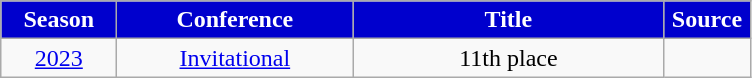<table class="wikitable">
<tr>
<th width=70px style="background:#0000CD; color:white">Season</th>
<th width=150px style="background:#0000CD; color:white">Conference</th>
<th width=200px style="background:#0000CD; color:white">Title</th>
<th width=50px style="background:#0000CD; color:white">Source</th>
</tr>
<tr align=center>
<td><a href='#'>2023</a></td>
<td><a href='#'>Invitational</a></td>
<td>11th place</td>
<td></td>
</tr>
</table>
